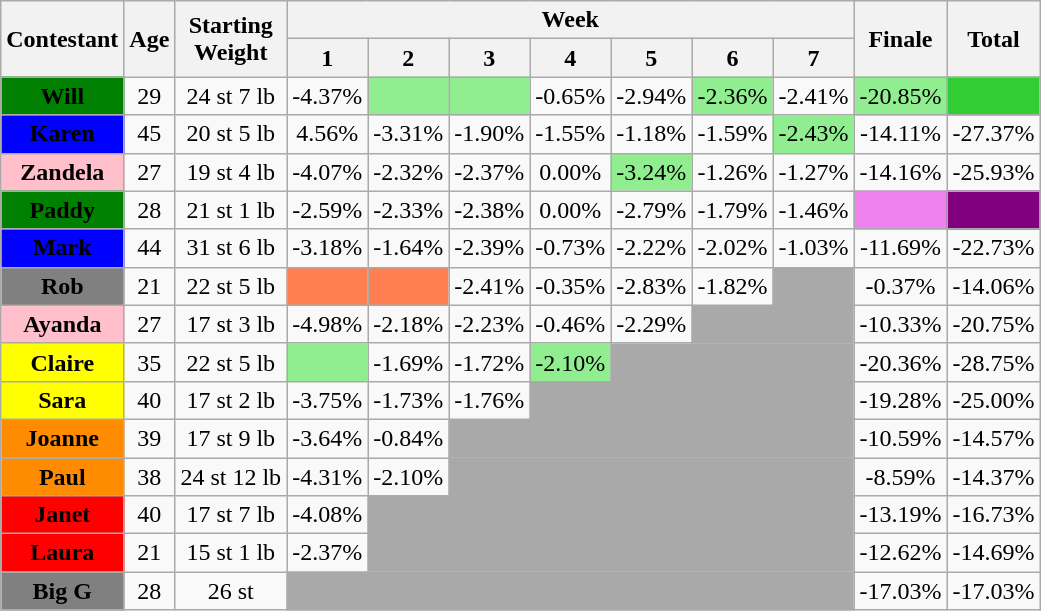<table class="wikitable" style="text-align:center" align=center>
<tr>
<th rowspan=2>Contestant</th>
<th rowspan=2>Age</th>
<th rowspan=2>Starting<br>Weight</th>
<th colspan=7>Week</th>
<th rowspan=2>Finale</th>
<th rowspan=2>Total</th>
</tr>
<tr>
<th>1</th>
<th>2</th>
<th>3</th>
<th>4</th>
<th>5</th>
<th>6</th>
<th>7</th>
</tr>
<tr>
<td bgcolor="green"><span><strong>Will</strong></span></td>
<td>29</td>
<td>24 st 7 lb</td>
<td>-4.37%</td>
<td bgcolor="lightgreen"></td>
<td bgcolor="lightgreen"></td>
<td>-0.65%</td>
<td>-2.94%</td>
<td bgcolor="lightgreen">-2.36%</td>
<td>-2.41%</td>
<td bgcolor="lightgreen">-20.85%</td>
<td bgcolor="limegreen"></td>
</tr>
<tr>
<td bgcolor="blue"><span><strong>Karen</strong></span></td>
<td>45</td>
<td>20 st 5 lb</td>
<td>4.56%</td>
<td>-3.31%</td>
<td>-1.90%</td>
<td>-1.55%</td>
<td>-1.18%</td>
<td>-1.59%</td>
<td bgcolor="lightgreen">-2.43%</td>
<td>-14.11%</td>
<td>-27.37%</td>
</tr>
<tr>
<td bgcolor="pink"><strong>Zandela</strong></td>
<td>27</td>
<td>19 st 4 lb</td>
<td>-4.07%</td>
<td>-2.32%</td>
<td>-2.37%</td>
<td>0.00%</td>
<td bgcolor="lightgreen">-3.24%</td>
<td>-1.26%</td>
<td>-1.27%</td>
<td>-14.16%</td>
<td>-25.93%</td>
</tr>
<tr>
<td bgcolor="green"><span><strong>Paddy</strong></span></td>
<td>28</td>
<td>21 st 1 lb</td>
<td>-2.59%</td>
<td>-2.33%</td>
<td>-2.38%</td>
<td>0.00%</td>
<td>-2.79%</td>
<td>-1.79%</td>
<td>-1.46%</td>
<td bgcolor="violet"></td>
<td bgcolor="purple"></td>
</tr>
<tr>
<td bgcolor="blue"><span><strong>Mark</strong></span></td>
<td>44</td>
<td>31 st 6 lb</td>
<td>-3.18%</td>
<td>-1.64%</td>
<td>-2.39%</td>
<td>-0.73%</td>
<td>-2.22%</td>
<td>-2.02%</td>
<td>-1.03%</td>
<td>-11.69%</td>
<td>-22.73%</td>
</tr>
<tr>
<td bgcolor="grey"><strong>Rob</strong></td>
<td>21</td>
<td>22 st 5 lb</td>
<td bgcolor="coral"></td>
<td bgcolor="coral"></td>
<td>-2.41%</td>
<td>-0.35%</td>
<td>-2.83%</td>
<td>-1.82%</td>
<td bgcolor="darkgray" colspan=1></td>
<td>-0.37%</td>
<td>-14.06%</td>
</tr>
<tr>
<td bgcolor="pink"><strong>Ayanda</strong></td>
<td>27</td>
<td>17 st 3 lb</td>
<td>-4.98%</td>
<td>-2.18%</td>
<td>-2.23%</td>
<td>-0.46%</td>
<td>-2.29%</td>
<td bgcolor="darkgray" colspan=2></td>
<td>-10.33%</td>
<td>-20.75%</td>
</tr>
<tr>
<td bgcolor="yellow"><strong>Claire</strong></td>
<td>35</td>
<td>22 st 5 lb</td>
<td bgcolor="lightgreen"></td>
<td>-1.69%</td>
<td>-1.72%</td>
<td bgcolor="lightgreen">-2.10%</td>
<td bgcolor="darkgray" colspan=3></td>
<td>-20.36%</td>
<td>-28.75%</td>
</tr>
<tr>
<td bgcolor="yellow"><strong>Sara</strong></td>
<td>40</td>
<td>17 st 2 lb</td>
<td>-3.75%</td>
<td>-1.73%</td>
<td>-1.76%</td>
<td bgcolor="darkgray" colspan=4></td>
<td>-19.28%</td>
<td>-25.00%</td>
</tr>
<tr>
<td bgcolor="darkorange"><strong>Joanne</strong></td>
<td>39</td>
<td>17 st 9 lb</td>
<td>-3.64%</td>
<td>-0.84%</td>
<td bgcolor="darkgray" colspan=5></td>
<td>-10.59%</td>
<td>-14.57%</td>
</tr>
<tr>
<td bgcolor="darkorange"><strong>Paul</strong></td>
<td>38</td>
<td>24 st 12 lb</td>
<td>-4.31%</td>
<td>-2.10%</td>
<td bgcolor="darkgray" colspan=5></td>
<td>-8.59%</td>
<td>-14.37%</td>
</tr>
<tr>
<td bgcolor="red"><span><strong>Janet</strong></span></td>
<td>40</td>
<td>17 st 7 lb</td>
<td>-4.08%</td>
<td bgcolor="darkgray" colspan=6></td>
<td>-13.19%</td>
<td>-16.73%</td>
</tr>
<tr>
<td bgcolor="red"><span><strong>Laura</strong></span></td>
<td>21</td>
<td>15 st 1 lb</td>
<td>-2.37%</td>
<td bgcolor="darkgray" colspan=6></td>
<td>-12.62%</td>
<td>-14.69%</td>
</tr>
<tr>
<td bgcolor="grey"><strong>Big G</strong></td>
<td>28</td>
<td>26 st</td>
<td bgcolor="darkgray" colspan=7></td>
<td>-17.03%</td>
<td>-17.03%</td>
</tr>
</table>
